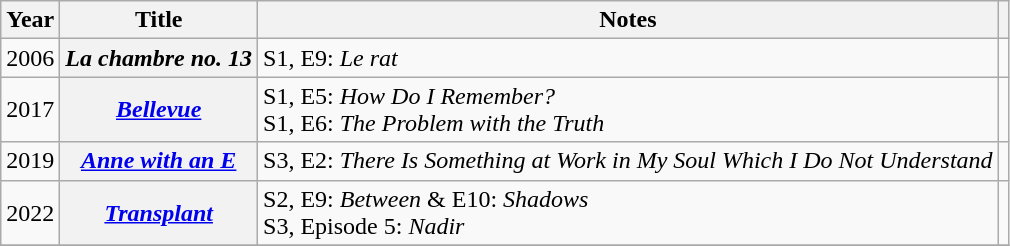<table class="wikitable plainrowheaders">
<tr>
<th scope="col">Year</th>
<th scope="col">Title</th>
<th scope="col">Notes</th>
<th scope="col" class="unsortable"></th>
</tr>
<tr>
<td style="text-align:center;">2006</td>
<th scope="row"><em>La chambre no. 13</em></th>
<td>S1, E9: <em>Le rat</em></td>
<td align="center"></td>
</tr>
<tr>
<td style="text-align:center;">2017</td>
<th scope="row"><em><a href='#'>Bellevue</a></em></th>
<td>S1, E5: <em>How Do I Remember?</em><br>S1, E6: <em>The Problem with the Truth</em></td>
<td align="center"></td>
</tr>
<tr>
<td style="text-align:center;">2019</td>
<th scope="row"><em><a href='#'>Anne with an E</a></em></th>
<td>S3, E2: <em>There Is Something at Work in My Soul Which I Do Not Understand</em></td>
<td align="center"></td>
</tr>
<tr>
<td style="text-align:center;">2022</td>
<th scope="row"><em><a href='#'>Transplant</a></em></th>
<td>S2, E9: <em>Between</em> & E10: <em>Shadows</em><br>S3, Episode 5: <em>Nadir</em></td>
<td align="center"></td>
</tr>
<tr>
</tr>
</table>
